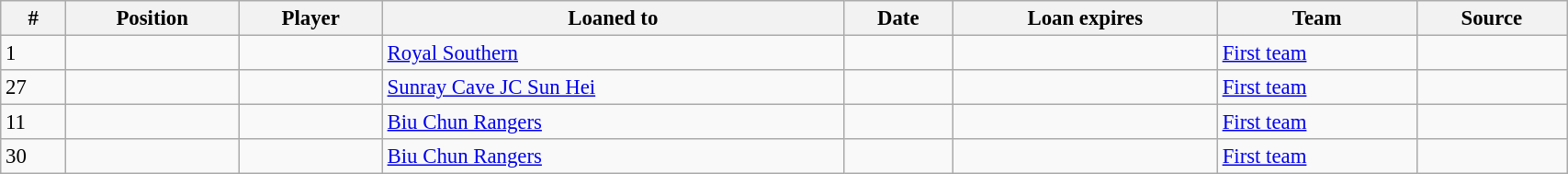<table class="wikitable sortable" style="width:90%; text-align:center; font-size:95%; text-align:left;">
<tr>
<th><strong>#</strong></th>
<th><strong>Position </strong></th>
<th><strong>Player </strong></th>
<th><strong>Loaned to</strong></th>
<th><strong>Date</strong></th>
<th><strong>Loan expires </strong></th>
<th><strong>Team</strong></th>
<th><strong>Source</strong></th>
</tr>
<tr>
<td>1</td>
<td></td>
<td></td>
<td> <a href='#'>Royal Southern</a></td>
<td></td>
<td></td>
<td><a href='#'>First team</a></td>
<td></td>
</tr>
<tr>
<td>27</td>
<td></td>
<td></td>
<td> <a href='#'>Sunray Cave JC Sun Hei</a></td>
<td></td>
<td></td>
<td><a href='#'>First team</a></td>
<td></td>
</tr>
<tr>
<td>11</td>
<td></td>
<td></td>
<td> <a href='#'>Biu Chun Rangers</a></td>
<td></td>
<td></td>
<td><a href='#'>First team</a></td>
<td></td>
</tr>
<tr>
<td>30</td>
<td></td>
<td></td>
<td> <a href='#'>Biu Chun Rangers</a></td>
<td></td>
<td></td>
<td><a href='#'>First team</a></td>
<td></td>
</tr>
</table>
